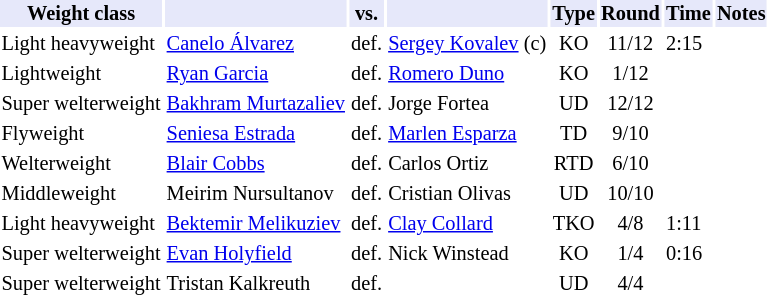<table class="toccolours" style="font-size: 85%;">
<tr>
<th style="background:#e6e8fa; color:#000; text-align:center;">Weight class</th>
<th style="background:#e6e8fa; color:#000; text-align:center;"></th>
<th style="background:#e6e8fa; color:#000; text-align:center;">vs.</th>
<th style="background:#e6e8fa; color:#000; text-align:center;"></th>
<th style="background:#e6e8fa; color:#000; text-align:center;">Type</th>
<th style="background:#e6e8fa; color:#000; text-align:center;">Round</th>
<th style="background:#e6e8fa; color:#000; text-align:center;">Time</th>
<th style="background:#e6e8fa; color:#000; text-align:center;">Notes</th>
</tr>
<tr>
<td>Light heavyweight</td>
<td> <a href='#'>Canelo Álvarez</a></td>
<td>def.</td>
<td> <a href='#'>Sergey Kovalev</a> (c)</td>
<td align=center>KO</td>
<td align=center>11/12</td>
<td>2:15</td>
<td></td>
</tr>
<tr>
<td>Lightweight</td>
<td> <a href='#'>Ryan Garcia</a></td>
<td>def.</td>
<td> <a href='#'>Romero Duno</a></td>
<td align=center>KO</td>
<td align=center>1/12</td>
<td></td>
<td></td>
</tr>
<tr>
<td>Super welterweight</td>
<td> <a href='#'>Bakhram Murtazaliev</a></td>
<td>def.</td>
<td> Jorge Fortea</td>
<td align=center>UD</td>
<td align=center>12/12</td>
<td></td>
<td></td>
</tr>
<tr>
<td>Flyweight</td>
<td> <a href='#'>Seniesa Estrada</a></td>
<td>def.</td>
<td> <a href='#'>Marlen Esparza</a></td>
<td align="center">TD</td>
<td align="center">9/10</td>
<td></td>
<td></td>
</tr>
<tr>
<td>Welterweight</td>
<td> <a href='#'>Blair Cobbs</a></td>
<td>def.</td>
<td> Carlos Ortiz</td>
<td align=center>RTD</td>
<td align=center>6/10</td>
<td></td>
<td></td>
</tr>
<tr>
<td>Middleweight</td>
<td> Meirim Nursultanov</td>
<td>def.</td>
<td> Cristian Olivas</td>
<td align=center>UD</td>
<td align=center>10/10</td>
<td></td>
<td></td>
</tr>
<tr>
<td>Light heavyweight</td>
<td> <a href='#'>Bektemir Melikuziev</a></td>
<td>def.</td>
<td> <a href='#'>Clay Collard</a></td>
<td align=center>TKO</td>
<td align=center>4/8</td>
<td>1:11</td>
<td></td>
</tr>
<tr>
<td>Super welterweight</td>
<td> <a href='#'>Evan Holyfield</a></td>
<td>def.</td>
<td> Nick Winstead</td>
<td align=center>KO</td>
<td align=center>1/4</td>
<td>0:16</td>
<td></td>
</tr>
<tr>
<td>Super welterweight</td>
<td> Tristan Kalkreuth</td>
<td>def.</td>
<td> </td>
<td align=center>UD</td>
<td align=center>4/4</td>
<td></td>
<td></td>
</tr>
</table>
